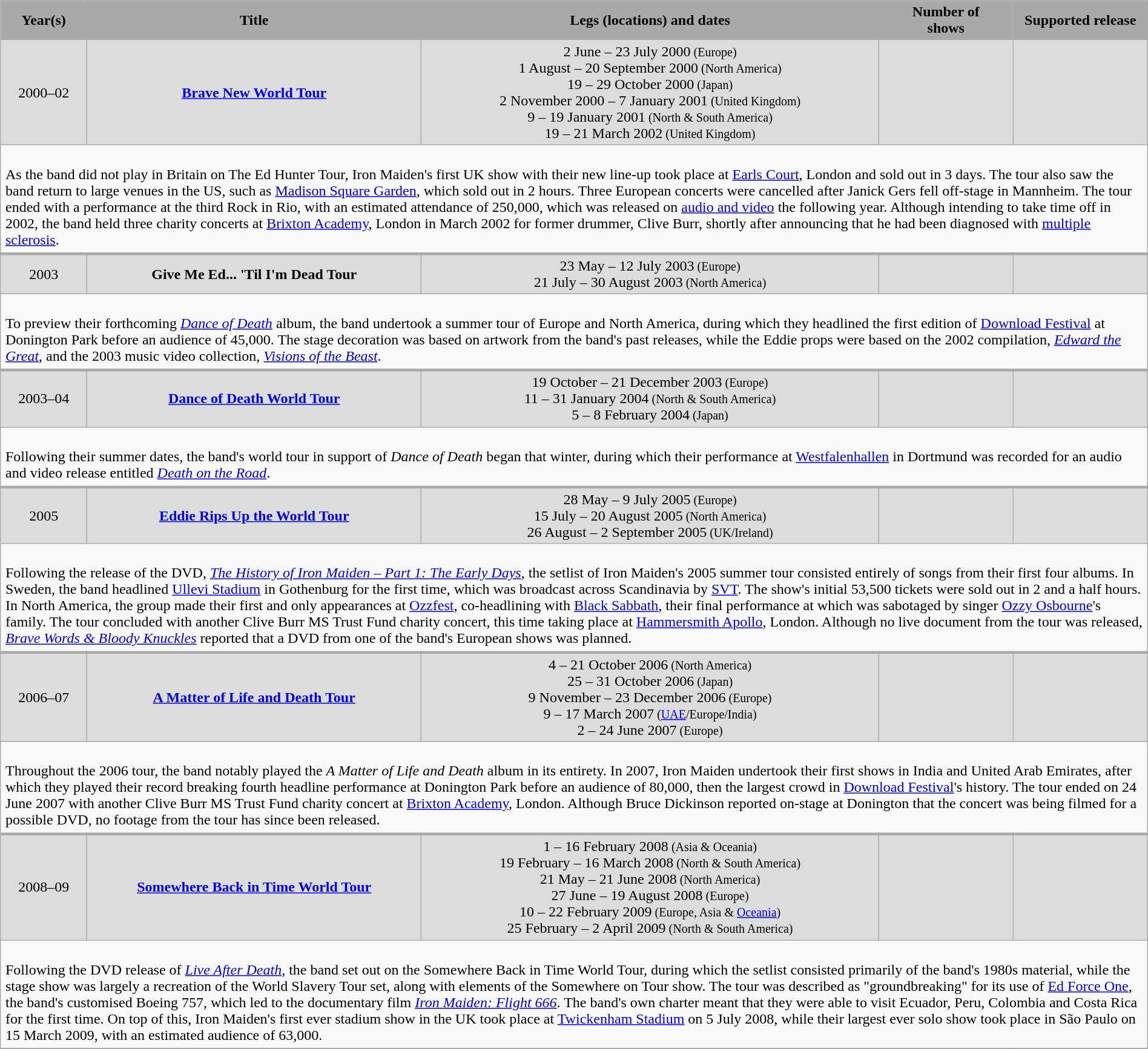<table class="wikitable" style="width:100%; text-align:center;">
<tr>
<th style="width:40px; background:darkGrey;">Year(s)</th>
<th style="width:210px; background:darkGrey;">Title</th>
<th style="width:290px; background:darkGrey;">Legs (locations) and dates</th>
<th style="width:80px; background:darkGrey;">Number of<br>shows<br></th>
<th style="width:80px; background:darkGrey;">Supported release</th>
</tr>
<tr style="background:#DCDCDC;">
<td>2000–02</td>
<td><strong><a href='#'>Brave New World Tour</a></strong></td>
<td>2 June – 23 July 2000<small> (Europe)</small><br>1 August – 20 September 2000<small> (North America)</small><br>19 – 29 October 2000<small> (Japan)</small><br>2 November 2000 – 7 January 2001<small> (United Kingdom)</small><br>9 – 19 January 2001<small> (North & South America)</small><br>19 – 21 March 2002<small> (United Kingdom)</small></td>
<td></td>
<td></td>
</tr>
<tr>
<td colspan="5" style="border-bottom-width:3px; padding:5px; text-align:left;"><br>As the band did not play in Britain on The Ed Hunter Tour, Iron Maiden's first UK show with their new line-up took place at <a href='#'>Earls Court</a>, London and sold out in 3 days. The tour also saw the band return to large venues in the US, such as <a href='#'>Madison Square Garden</a>, which sold out in 2 hours. Three European concerts were cancelled after Janick Gers fell off-stage in Mannheim. The tour ended with a performance at the third Rock in Rio, with an estimated attendance of 250,000, which was released on <a href='#'>audio and video</a> the following year. Although intending to take time off in 2002, the band held three charity concerts at <a href='#'>Brixton Academy</a>, London in March 2002 for former drummer, Clive Burr, shortly after announcing that he had been diagnosed with <a href='#'>multiple sclerosis</a>.</td>
</tr>
<tr style="background:#DCDCDC;">
<td>2003</td>
<td><strong>Give Me Ed... 'Til I'm Dead Tour</strong></td>
<td>23 May – 12 July 2003<small> (Europe)</small><br>21 July – 30 August 2003<small> (North America)</small></td>
<td></td>
<td></td>
</tr>
<tr>
<td colspan="5" style="border-bottom-width:3px; padding:5px; text-align:left;"><br>To preview their forthcoming <em><a href='#'>Dance of Death</a></em> album, the band undertook a summer tour of Europe and North America, during which they headlined the first edition of <a href='#'>Download Festival</a> at Donington Park before an audience of 45,000. The stage decoration was based on artwork from the band's past releases, while the Eddie props were based on the 2002 compilation, <em><a href='#'>Edward the Great</a></em>, and the 2003 music video collection, <em><a href='#'>Visions of the Beast</a></em>.</td>
</tr>
<tr style="background:#DCDCDC;">
<td>2003–04</td>
<td><strong><a href='#'>Dance of Death World Tour</a></strong></td>
<td>19 October – 21 December 2003<small> (Europe)</small><br>11 – 31 January 2004<small> (North & South America)</small><br>5 – 8 February 2004<small> (Japan)</small></td>
<td></td>
<td></td>
</tr>
<tr>
<td colspan="5" style="border-bottom-width:3px; padding:5px; text-align:left;"><br>Following their summer dates, the band's world tour in support of <em>Dance of Death</em> began that winter, during which their performance at <a href='#'>Westfalenhallen</a> in Dortmund was recorded for an audio and video release entitled <em><a href='#'>Death on the Road</a></em>.</td>
</tr>
<tr style="background:#DCDCDC;">
<td>2005</td>
<td><strong><a href='#'>Eddie Rips Up the World Tour</a></strong></td>
<td>28 May – 9 July 2005<small> (Europe)</small><br>15 July – 20 August 2005<small> (North America)</small><br>26 August – 2 September 2005<small> (UK/Ireland)</small></td>
<td></td>
<td></td>
</tr>
<tr>
<td colspan="5" style="border-bottom-width:3px; padding:5px; text-align:left;"><br>Following the release of the DVD, <em><a href='#'>The History of Iron Maiden – Part 1: The Early Days</a></em>, the setlist of Iron Maiden's 2005 summer tour consisted entirely of songs from their first four albums. In Sweden, the band headlined <a href='#'>Ullevi Stadium</a> in Gothenburg for the first time, which was broadcast across Scandinavia by <a href='#'>SVT</a>. The show's initial 53,500 tickets were sold out in 2 and a half hours. In North America, the group made their first and only appearances at <a href='#'>Ozzfest</a>, co-headlining with <a href='#'>Black Sabbath</a>, their final performance at which was sabotaged by singer <a href='#'>Ozzy Osbourne</a>'s family. The tour concluded with another Clive Burr MS Trust Fund charity concert, this time taking place at <a href='#'>Hammersmith Apollo</a>, London. Although no live document from the tour was released, <em><a href='#'>Brave Words & Bloody Knuckles</a></em> reported that a DVD from one of the band's European shows was planned.</td>
</tr>
<tr style="background:#DCDCDC;">
<td>2006–07</td>
<td><strong><a href='#'>A Matter of Life and Death Tour</a></strong></td>
<td>4 – 21 October 2006<small> (North America)</small><br>25 – 31 October 2006<small> (Japan)</small><br>9 November – 23 December 2006<small> (Europe)</small><br>9 – 17 March 2007<small> (<a href='#'>UAE</a>/Europe/India)</small><br>2 – 24 June 2007<small> (Europe)</small></td>
<td></td>
<td></td>
</tr>
<tr>
<td colspan="5" style="border-bottom-width:3px; padding:5px; text-align:left;"><br>Throughout the 2006 tour, the band notably played the <em>A Matter of Life and Death</em> album in its entirety. In 2007, Iron Maiden undertook their first shows in India and United Arab Emirates, after which they played their record breaking fourth headline performance at Donington Park before an audience of 80,000, then the largest crowd in <a href='#'>Download Festival</a>'s history. The tour ended on 24 June 2007 with another Clive Burr MS Trust Fund charity concert at <a href='#'>Brixton Academy</a>, London. Although Bruce Dickinson reported on-stage at Donington that the concert was being filmed for a possible DVD, no footage from the tour has since been released.</td>
</tr>
<tr style="background:#DCDCDC;">
<td>2008–09</td>
<td><strong><a href='#'>Somewhere Back in Time World Tour</a></strong></td>
<td>1 – 16 February 2008<small> (Asia & Oceania)</small><br>19 February – 16 March 2008<small> (North & South America)</small><br>21 May – 21 June 2008<small> (North America)</small><br>27 June – 19 August 2008<small> (Europe)</small><br>10 – 22 February 2009<small> (Europe, Asia & <a href='#'>Oceania</a>)</small><br>25 February – 2 April 2009<small> (North & South America)</small></td>
<td></td>
<td></td>
</tr>
<tr>
<td colspan="5" style="border-bottom-width:3px; padding:5px; text-align:left;"><br>Following the DVD release of <em><a href='#'>Live After Death</a></em>, the band set out on the Somewhere Back in Time World Tour, during which the setlist consisted primarily of the band's 1980s material, while the stage show was largely a recreation of the World Slavery Tour set, along with elements of the Somewhere on Tour show. The tour was described as "groundbreaking" for its use of <a href='#'>Ed Force One</a>, the band's customised Boeing 757, which led to the documentary film <em><a href='#'>Iron Maiden: Flight 666</a></em>. The band's own charter meant that they were able to visit Ecuador, Peru, Colombia and Costa Rica for the first time. On top of this, Iron Maiden's first ever stadium show in the UK took place at <a href='#'>Twickenham Stadium</a> on 5 July 2008, while their largest ever solo show took place in São Paulo on 15 March 2009, with an estimated audience of 63,000.</td>
</tr>
<tr>
</tr>
</table>
